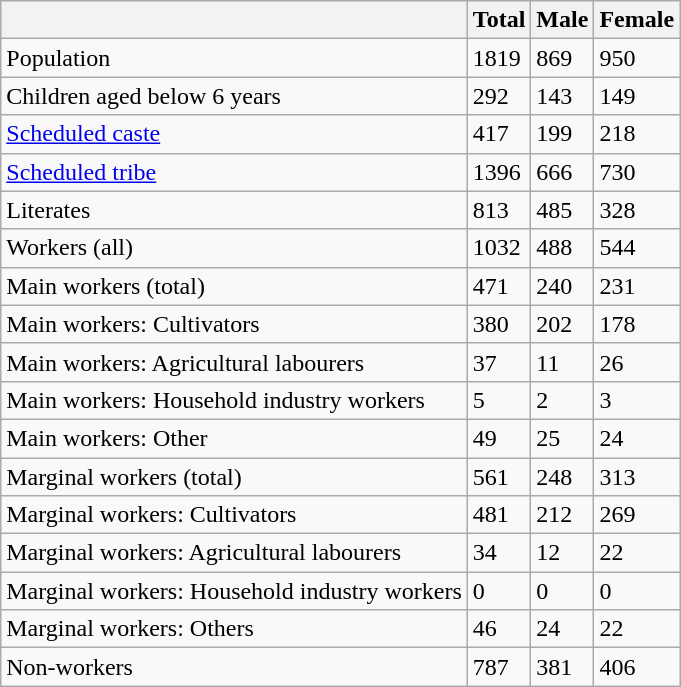<table class="wikitable sortable">
<tr>
<th></th>
<th>Total</th>
<th>Male</th>
<th>Female</th>
</tr>
<tr>
<td>Population</td>
<td>1819</td>
<td>869</td>
<td>950</td>
</tr>
<tr>
<td>Children aged below 6 years</td>
<td>292</td>
<td>143</td>
<td>149</td>
</tr>
<tr>
<td><a href='#'>Scheduled caste</a></td>
<td>417</td>
<td>199</td>
<td>218</td>
</tr>
<tr>
<td><a href='#'>Scheduled tribe</a></td>
<td>1396</td>
<td>666</td>
<td>730</td>
</tr>
<tr>
<td>Literates</td>
<td>813</td>
<td>485</td>
<td>328</td>
</tr>
<tr>
<td>Workers (all)</td>
<td>1032</td>
<td>488</td>
<td>544</td>
</tr>
<tr>
<td>Main workers (total)</td>
<td>471</td>
<td>240</td>
<td>231</td>
</tr>
<tr>
<td>Main workers: Cultivators</td>
<td>380</td>
<td>202</td>
<td>178</td>
</tr>
<tr>
<td>Main workers: Agricultural labourers</td>
<td>37</td>
<td>11</td>
<td>26</td>
</tr>
<tr>
<td>Main workers: Household industry workers</td>
<td>5</td>
<td>2</td>
<td>3</td>
</tr>
<tr>
<td>Main workers: Other</td>
<td>49</td>
<td>25</td>
<td>24</td>
</tr>
<tr>
<td>Marginal workers (total)</td>
<td>561</td>
<td>248</td>
<td>313</td>
</tr>
<tr>
<td>Marginal workers: Cultivators</td>
<td>481</td>
<td>212</td>
<td>269</td>
</tr>
<tr>
<td>Marginal workers: Agricultural labourers</td>
<td>34</td>
<td>12</td>
<td>22</td>
</tr>
<tr>
<td>Marginal workers: Household industry workers</td>
<td>0</td>
<td>0</td>
<td>0</td>
</tr>
<tr>
<td>Marginal workers: Others</td>
<td>46</td>
<td>24</td>
<td>22</td>
</tr>
<tr>
<td>Non-workers</td>
<td>787</td>
<td>381</td>
<td>406</td>
</tr>
</table>
